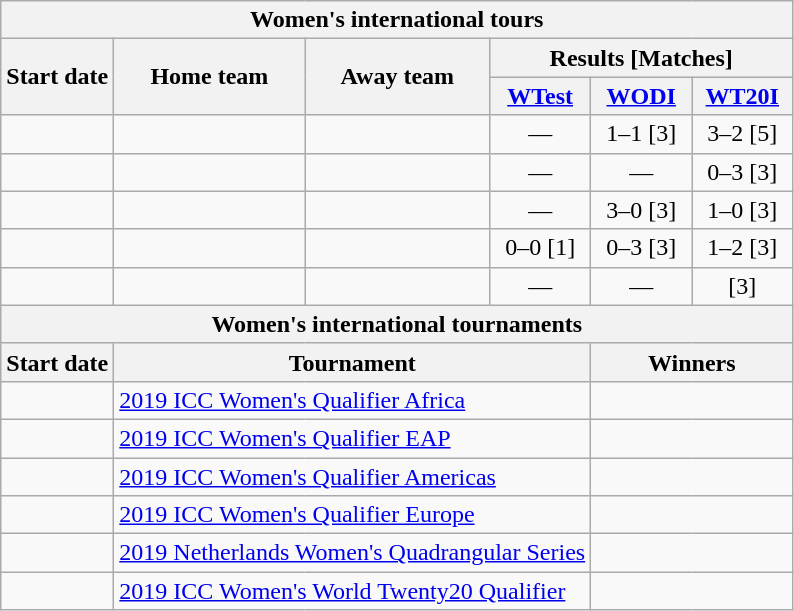<table class="wikitable unsortable" style="text-align:center; white-space:nowrap">
<tr>
<th colspan=6>Women's international tours</th>
</tr>
<tr>
<th rowspan=2>Start date</th>
<th rowspan=2>Home team</th>
<th rowspan=2>Away team</th>
<th colspan=3>Results [Matches]</th>
</tr>
<tr>
<th width=60><a href='#'>WTest</a></th>
<th width=60><a href='#'>WODI</a></th>
<th width=60><a href='#'>WT20I</a></th>
</tr>
<tr>
<td style="text-align:left"><a href='#'></a></td>
<td style="text-align:left"></td>
<td style="text-align:left"></td>
<td>—</td>
<td>1–1 [3]</td>
<td>3–2 [5]</td>
</tr>
<tr>
<td style="text-align:left"><a href='#'></a></td>
<td style="text-align:left"></td>
<td style="text-align:left"></td>
<td>—</td>
<td>—</td>
<td>0–3 [3]</td>
</tr>
<tr>
<td style="text-align:left"><a href='#'></a></td>
<td style="text-align:left"></td>
<td style="text-align:left"></td>
<td>—</td>
<td>3–0 [3]</td>
<td>1–0 [3]</td>
</tr>
<tr>
<td style="text-align:left"><a href='#'></a></td>
<td style="text-align:left"></td>
<td style="text-align:left"></td>
<td>0–0 [1]</td>
<td>0–3 [3]</td>
<td>1–2 [3]</td>
</tr>
<tr>
<td style="text-align:left"><a href='#'></a></td>
<td style="text-align:left"></td>
<td style="text-align:left"></td>
<td>—</td>
<td>—</td>
<td>[3]</td>
</tr>
<tr>
<th colspan=6>Women's international tournaments</th>
</tr>
<tr>
<th>Start date</th>
<th colspan=3>Tournament</th>
<th colspan=2>Winners</th>
</tr>
<tr>
<td style="text-align:left"><a href='#'></a></td>
<td style="text-align:left" colspan=3> <a href='#'>2019 ICC Women's Qualifier Africa</a></td>
<td style="text-align:left" colspan=2></td>
</tr>
<tr>
<td style="text-align:left"><a href='#'></a></td>
<td style="text-align:left" colspan=3> <a href='#'>2019 ICC Women's Qualifier EAP</a></td>
<td style="text-align:left" colspan=2></td>
</tr>
<tr>
<td style="text-align:left"><a href='#'></a></td>
<td style="text-align:left" colspan=3> <a href='#'>2019 ICC Women's Qualifier Americas</a></td>
<td style="text-align:left" colspan=2></td>
</tr>
<tr>
<td style="text-align:left"><a href='#'></a></td>
<td style="text-align:left" colspan=3> <a href='#'>2019 ICC Women's Qualifier Europe</a></td>
<td style="text-align:left" colspan=2></td>
</tr>
<tr>
<td style="text-align:left"><a href='#'></a></td>
<td style="text-align:left" colspan=3> <a href='#'>2019 Netherlands Women's Quadrangular Series</a></td>
<td style="text-align:left" colspan=2></td>
</tr>
<tr>
<td style="text-align:left"><a href='#'></a></td>
<td style="text-align:left" colspan=3> <a href='#'>2019 ICC Women's World Twenty20 Qualifier</a></td>
<td style="text-align:left" colspan=2></td>
</tr>
</table>
